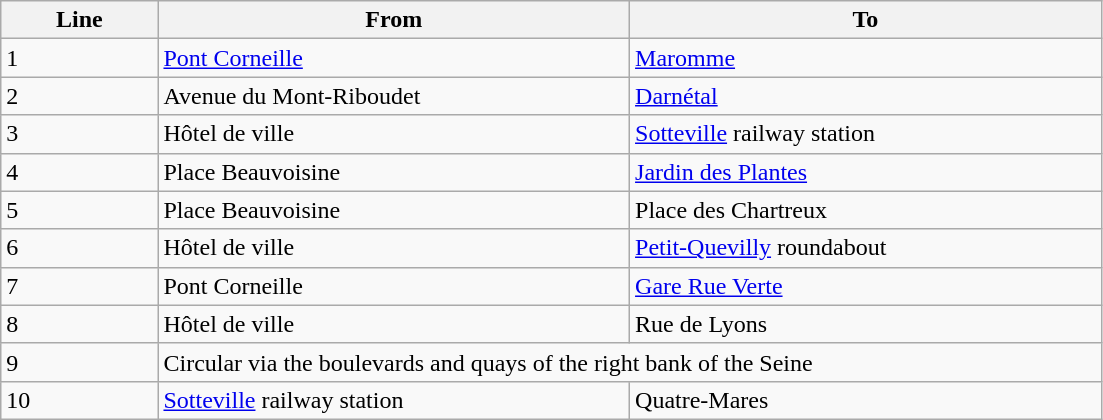<table style="border:darkgrey;" class="wikitable sortable">
<tr>
<th style="width:10%;">Line</th>
<th style="width:30%;">From</th>
<th style="width:30%;">To</th>
</tr>
<tr>
<td>1</td>
<td><a href='#'>Pont Corneille</a></td>
<td><a href='#'>Maromme</a></td>
</tr>
<tr>
<td>2</td>
<td>Avenue du Mont-Riboudet</td>
<td><a href='#'>Darnétal</a></td>
</tr>
<tr>
<td>3</td>
<td>Hôtel de ville</td>
<td><a href='#'>Sotteville</a> railway station</td>
</tr>
<tr>
<td>4</td>
<td>Place Beauvoisine</td>
<td><a href='#'>Jardin des Plantes</a></td>
</tr>
<tr>
<td>5</td>
<td>Place Beauvoisine</td>
<td>Place des Chartreux</td>
</tr>
<tr>
<td>6</td>
<td>Hôtel de ville</td>
<td><a href='#'>Petit-Quevilly</a> roundabout</td>
</tr>
<tr>
<td>7</td>
<td>Pont Corneille</td>
<td><a href='#'>Gare Rue Verte</a></td>
</tr>
<tr>
<td>8</td>
<td>Hôtel de ville</td>
<td>Rue de Lyons</td>
</tr>
<tr>
<td>9</td>
<td colspan="2">Circular via the boulevards and quays of the right bank of the Seine</td>
</tr>
<tr>
<td>10</td>
<td><a href='#'>Sotteville</a> railway station</td>
<td>Quatre-Mares</td>
</tr>
</table>
